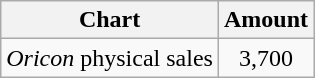<table class="wikitable">
<tr>
<th>Chart</th>
<th>Amount</th>
</tr>
<tr>
<td><em>Oricon</em> physical sales</td>
<td align="center">3,700</td>
</tr>
</table>
